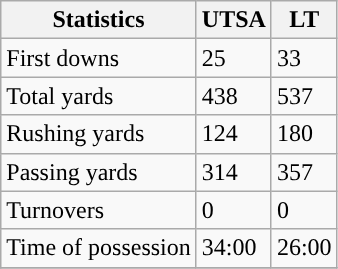<table class="wikitable">
<tr>
<th>Statistics</th>
<th>UTSA</th>
<th>LT</th>
</tr>
<tr>
<td>First downs</td>
<td>25</td>
<td>33</td>
</tr>
<tr>
<td>Total yards</td>
<td>438</td>
<td>537</td>
</tr>
<tr>
<td>Rushing yards</td>
<td>124</td>
<td>180</td>
</tr>
<tr>
<td>Passing yards</td>
<td>314</td>
<td>357</td>
</tr>
<tr>
<td>Turnovers</td>
<td>0</td>
<td>0</td>
</tr>
<tr>
<td>Time of possession</td>
<td>34:00</td>
<td>26:00</td>
</tr>
<tr>
</tr>
</table>
